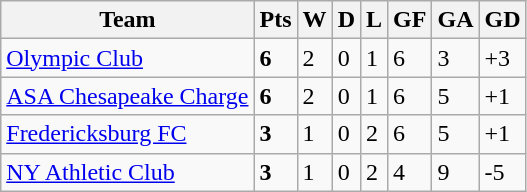<table class="wikitable">
<tr>
<th>Team</th>
<th>Pts</th>
<th>W</th>
<th>D</th>
<th>L</th>
<th>GF</th>
<th>GA</th>
<th>GD</th>
</tr>
<tr>
<td><a href='#'>Olympic Club</a></td>
<td><strong>6</strong></td>
<td>2</td>
<td>0</td>
<td>1</td>
<td>6</td>
<td>3</td>
<td>+3</td>
</tr>
<tr>
<td><a href='#'>ASA Chesapeake Charge</a></td>
<td><strong>6</strong></td>
<td>2</td>
<td>0</td>
<td>1</td>
<td>6</td>
<td>5</td>
<td>+1</td>
</tr>
<tr>
<td><a href='#'>Fredericksburg FC</a></td>
<td><strong>3</strong></td>
<td>1</td>
<td>0</td>
<td>2</td>
<td>6</td>
<td>5</td>
<td>+1</td>
</tr>
<tr>
<td><a href='#'>NY Athletic Club</a></td>
<td><strong>3</strong></td>
<td>1</td>
<td>0</td>
<td>2</td>
<td>4</td>
<td>9</td>
<td>-5</td>
</tr>
</table>
